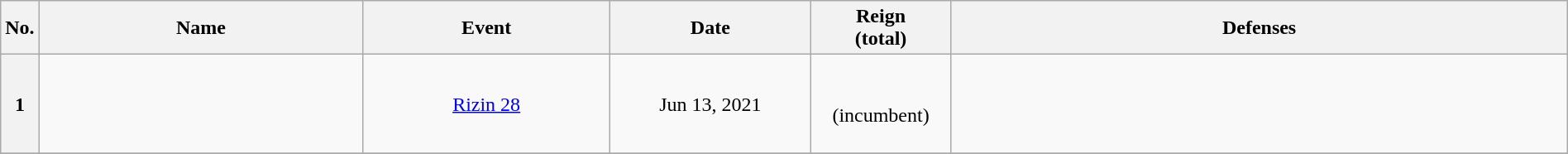<table class="wikitable" style="width:100%; font-size:100%;">
<tr>
<th style= width:1%;">No.</th>
<th style= width:21%;">Name</th>
<th style= width:16%;">Event</th>
<th style=width:13%;">Date</th>
<th style=width:9%;">Reign<br>(total)</th>
<th style= width:49%;">Defenses</th>
</tr>
<tr>
<th>1</th>
<td align=left> <br></td>
<td align=center><a href='#'>Rizin 28</a><br></td>
<td align=center>Jun 13, 2021</td>
<td align=center><br>(incumbent)</td>
<td align=left><br><br>
<br>
<br>
</td>
</tr>
<tr>
</tr>
</table>
